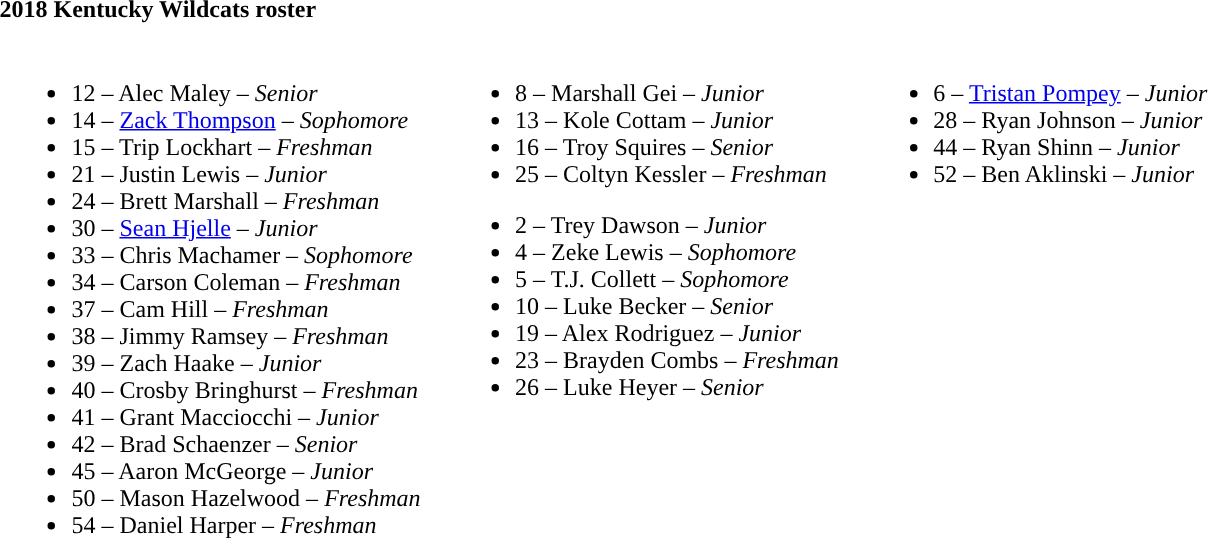<table class="toccolours" style="text-align: left;">
<tr>
<th colspan=9>2018 Kentucky Wildcats roster</th>
</tr>
<tr>
<td width="03"> </td>
<td valign="top"><br><ul><li>12 – Alec Maley – <em>Senior</em></li><li>14 – <a href='#'>Zack Thompson</a> – <em>Sophomore</em></li><li>15 – Trip Lockhart – <em>Freshman</em></li><li>21 – Justin Lewis – <em> Junior</em></li><li>24 – Brett Marshall – <em> Freshman</em></li><li>30 – <a href='#'>Sean Hjelle</a> – <em>Junior</em></li><li>33 – Chris Machamer – <em>Sophomore</em></li><li>34 – Carson Coleman – <em> Freshman</em></li><li>37 – Cam Hill – <em>Freshman</em></li><li>38 – Jimmy Ramsey – <em>Freshman</em></li><li>39 – Zach Haake – <em>Junior</em></li><li>40 – Crosby Bringhurst – <em>Freshman</em></li><li>41 – Grant Macciocchi – <em>Junior</em></li><li>42 – Brad Schaenzer – <em>Senior</em></li><li>45 – Aaron McGeorge – <em>Junior</em></li><li>50 – Mason Hazelwood – <em>Freshman</em></li><li>54 – Daniel Harper – <em>Freshman</em></li></ul></td>
<td width="15"> </td>
<td valign="top"><br><ul><li>8 – Marshall Gei – <em> Junior</em></li><li>13 – Kole Cottam – <em>Junior</em></li><li>16 – Troy Squires – <em> Senior</em></li><li>25 – Coltyn Kessler – <em>Freshman</em></li></ul><ul><li>2 – Trey Dawson – <em>Junior</em></li><li>4 – Zeke Lewis – <em> Sophomore</em></li><li>5 – T.J. Collett – <em>Sophomore</em></li><li>10 – Luke Becker – <em>Senior</em></li><li>19 – Alex Rodriguez – <em>Junior</em></li><li>23 – Brayden Combs – <em> Freshman</em></li><li>26 – Luke Heyer – <em>Senior</em></li></ul></td>
<td width="15"> </td>
<td valign="top"><br><ul><li>6 – <a href='#'>Tristan Pompey</a> – <em>Junior</em></li><li>28 – Ryan Johnson – <em>Junior</em></li><li>44 – Ryan Shinn – <em>Junior</em></li><li>52 – Ben Aklinski – <em>Junior</em></li></ul></td>
<td width="25"> </td>
</tr>
</table>
